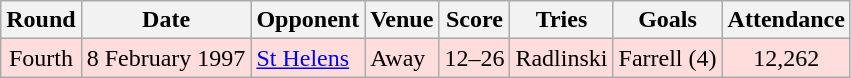<table class="wikitable">
<tr>
<th>Round</th>
<th>Date</th>
<th>Opponent</th>
<th>Venue</th>
<th>Score</th>
<th>Tries</th>
<th>Goals</th>
<th>Attendance</th>
</tr>
<tr bgcolor="#ffdddd">
<td align="center">Fourth</td>
<td>8 February 1997</td>
<td><a href='#'>St Helens</a></td>
<td>Away</td>
<td align="center">12–26</td>
<td>Radlinski</td>
<td>Farrell (4)</td>
<td align="center">12,262</td>
</tr>
</table>
